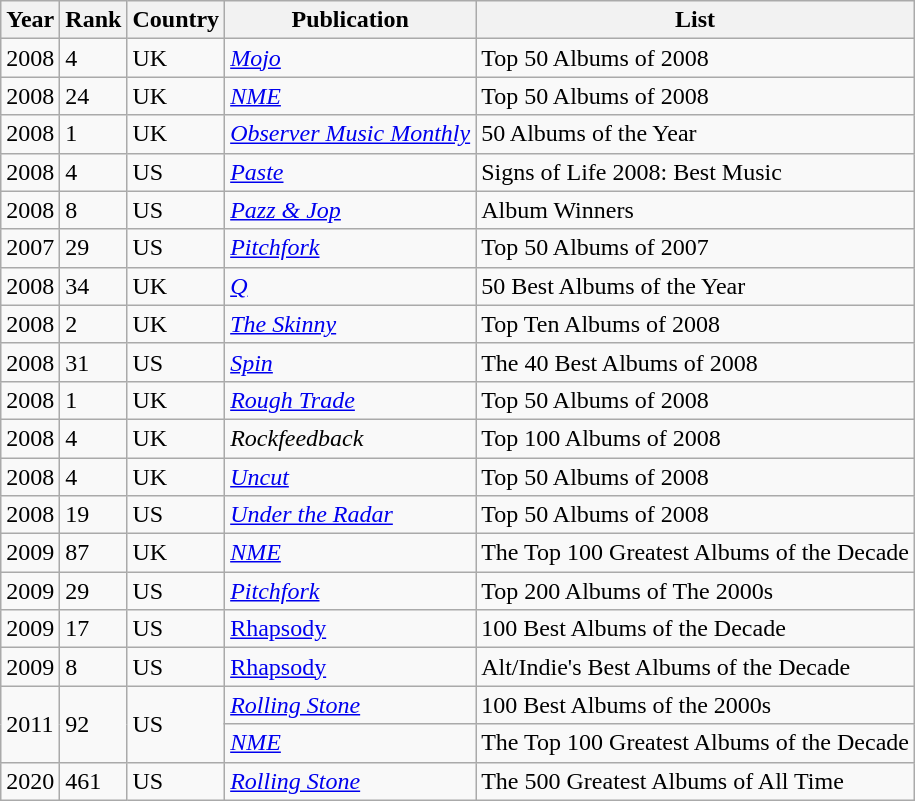<table class="sortable wikitable">
<tr>
<th>Year</th>
<th>Rank</th>
<th>Country</th>
<th>Publication</th>
<th>List</th>
</tr>
<tr>
<td>2008</td>
<td>4</td>
<td>UK</td>
<td><em><a href='#'>Mojo</a></em></td>
<td>Top 50 Albums of 2008</td>
</tr>
<tr>
<td>2008</td>
<td>24</td>
<td>UK</td>
<td><em><a href='#'>NME</a></em></td>
<td>Top 50 Albums of 2008</td>
</tr>
<tr>
<td>2008</td>
<td>1</td>
<td>UK</td>
<td><em><a href='#'>Observer Music Monthly</a></em></td>
<td>50 Albums of the Year</td>
</tr>
<tr>
<td>2008</td>
<td>4</td>
<td>US</td>
<td><em><a href='#'>Paste</a></em></td>
<td>Signs of Life 2008: Best Music</td>
</tr>
<tr>
<td>2008</td>
<td>8</td>
<td>US</td>
<td><em><a href='#'>Pazz & Jop</a></em></td>
<td>Album Winners</td>
</tr>
<tr>
<td>2007</td>
<td>29</td>
<td>US</td>
<td><em><a href='#'>Pitchfork</a></em></td>
<td>Top 50 Albums of 2007</td>
</tr>
<tr>
<td>2008</td>
<td>34</td>
<td>UK</td>
<td><em><a href='#'>Q</a></em></td>
<td>50 Best Albums of the Year</td>
</tr>
<tr>
<td>2008</td>
<td>2</td>
<td>UK</td>
<td><em><a href='#'>The Skinny</a></em></td>
<td>Top Ten Albums of 2008</td>
</tr>
<tr>
<td>2008</td>
<td>31</td>
<td>US</td>
<td><em><a href='#'>Spin</a></em></td>
<td>The 40 Best Albums of 2008</td>
</tr>
<tr>
<td>2008</td>
<td>1</td>
<td>UK</td>
<td><em><a href='#'>Rough Trade</a></em></td>
<td>Top 50 Albums of 2008</td>
</tr>
<tr>
<td>2008</td>
<td>4</td>
<td>UK</td>
<td><em>Rockfeedback</em></td>
<td>Top 100 Albums of 2008</td>
</tr>
<tr>
<td>2008</td>
<td>4</td>
<td>UK</td>
<td><em><a href='#'>Uncut</a></em></td>
<td>Top 50 Albums of 2008</td>
</tr>
<tr>
<td>2008</td>
<td>19</td>
<td>US</td>
<td><em><a href='#'>Under the Radar</a></em></td>
<td>Top 50 Albums of 2008</td>
</tr>
<tr>
<td>2009</td>
<td>87</td>
<td>UK</td>
<td><em><a href='#'>NME</a></em></td>
<td>The Top 100 Greatest Albums of the Decade</td>
</tr>
<tr>
<td>2009</td>
<td>29</td>
<td>US</td>
<td><em><a href='#'>Pitchfork</a></em></td>
<td>Top 200 Albums of The 2000s</td>
</tr>
<tr>
<td>2009</td>
<td>17</td>
<td>US</td>
<td><a href='#'>Rhapsody</a></td>
<td>100 Best Albums of the Decade</td>
</tr>
<tr>
<td>2009</td>
<td>8</td>
<td>US</td>
<td><a href='#'>Rhapsody</a></td>
<td>Alt/Indie's Best Albums of the Decade</td>
</tr>
<tr>
<td rowspan=2>2011</td>
<td rowspan=2>92</td>
<td rowspan=2>US</td>
<td><em><a href='#'>Rolling Stone</a></em></td>
<td>100 Best Albums of the 2000s</td>
</tr>
<tr>
<td><em><a href='#'>NME</a></em></td>
<td>The Top 100 Greatest Albums of the Decade</td>
</tr>
<tr>
<td rowspan=2>2020</td>
<td rowspan=2>461</td>
<td rowspan=2>US</td>
<td><em><a href='#'>Rolling Stone</a></em></td>
<td>The 500 Greatest Albums of All Time</td>
</tr>
</table>
